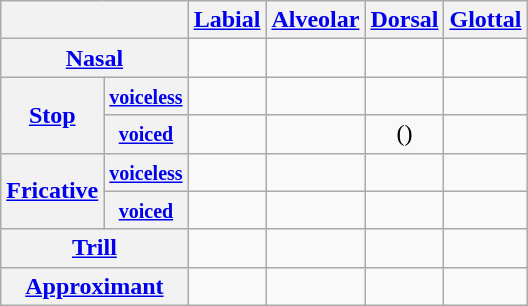<table class="wikitable" style="text-align:center">
<tr>
<th colspan="2"></th>
<th><a href='#'>Labial</a></th>
<th><a href='#'>Alveolar</a></th>
<th><a href='#'>Dorsal</a></th>
<th><a href='#'>Glottal</a></th>
</tr>
<tr>
<th colspan="2"><a href='#'>Nasal</a></th>
<td></td>
<td></td>
<td></td>
<td></td>
</tr>
<tr>
<th rowspan="2"><a href='#'>Stop</a></th>
<th><small><a href='#'>voiceless</a></small></th>
<td></td>
<td></td>
<td></td>
<td></td>
</tr>
<tr>
<th><small><a href='#'>voiced</a></small></th>
<td></td>
<td></td>
<td>()</td>
<td></td>
</tr>
<tr>
<th rowspan="2"><a href='#'>Fricative</a></th>
<th><small><a href='#'>voiceless</a></small></th>
<td></td>
<td></td>
<td></td>
<td></td>
</tr>
<tr>
<th><small><a href='#'>voiced</a></small></th>
<td></td>
<td></td>
<td></td>
<td></td>
</tr>
<tr>
<th colspan="2"><a href='#'>Trill</a></th>
<td></td>
<td></td>
<td></td>
<td></td>
</tr>
<tr>
<th colspan="2"><a href='#'>Approximant</a></th>
<td></td>
<td></td>
<td></td>
<td></td>
</tr>
</table>
